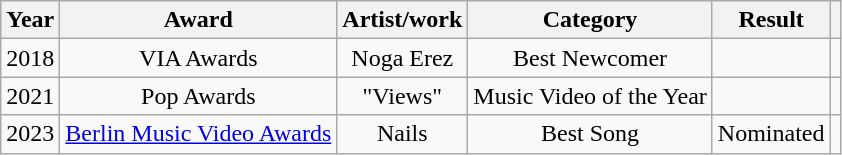<table class="wikitable plainrowheaders" style="text-align:center;">
<tr>
<th>Year</th>
<th>Award</th>
<th>Artist/work</th>
<th>Category</th>
<th>Result</th>
<th></th>
</tr>
<tr>
<td>2018</td>
<td>VIA Awards</td>
<td>Noga Erez</td>
<td>Best Newcomer</td>
<td></td>
<td></td>
</tr>
<tr>
<td>2021</td>
<td>Pop Awards</td>
<td>"Views"</td>
<td>Music Video of the Year</td>
<td></td>
<td></td>
</tr>
<tr>
<td>2023</td>
<td><a href='#'>Berlin Music Video Awards</a></td>
<td>Nails</td>
<td>Best Song</td>
<td>Nominated</td>
<td></td>
</tr>
</table>
